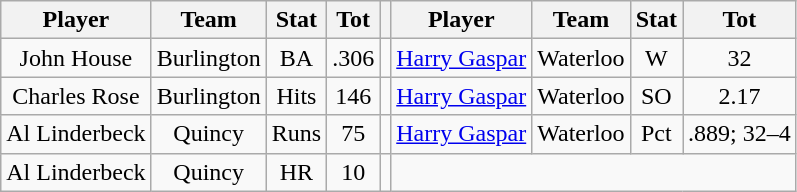<table class="wikitable" style="text-align:center">
<tr>
<th>Player</th>
<th>Team</th>
<th>Stat</th>
<th>Tot</th>
<th></th>
<th>Player</th>
<th>Team</th>
<th>Stat</th>
<th>Tot</th>
</tr>
<tr>
<td>John House</td>
<td>Burlington</td>
<td>BA</td>
<td>.306</td>
<td></td>
<td><a href='#'>Harry Gaspar</a></td>
<td>Waterloo</td>
<td>W</td>
<td>32</td>
</tr>
<tr>
<td>Charles Rose</td>
<td>Burlington</td>
<td>Hits</td>
<td>146</td>
<td></td>
<td><a href='#'>Harry Gaspar</a></td>
<td>Waterloo</td>
<td>SO</td>
<td>2.17</td>
</tr>
<tr>
<td>Al Linderbeck</td>
<td>Quincy</td>
<td>Runs</td>
<td>75</td>
<td></td>
<td><a href='#'>Harry Gaspar</a></td>
<td>Waterloo</td>
<td>Pct</td>
<td>.889; 32–4</td>
</tr>
<tr>
<td>Al Linderbeck</td>
<td>Quincy</td>
<td>HR</td>
<td>10</td>
<td></td>
</tr>
</table>
